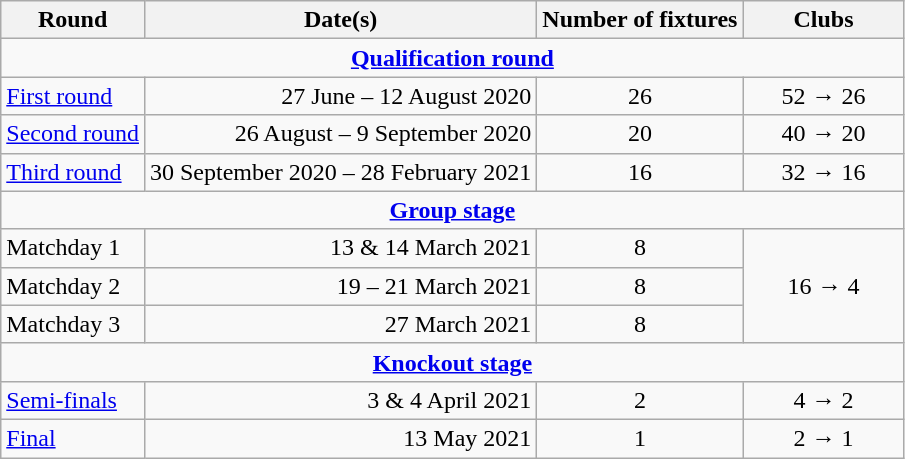<table class="wikitable" style="text-align:center">
<tr>
<th>Round</th>
<th>Date(s)</th>
<th>Number of fixtures</th>
<th width=100>Clubs</th>
</tr>
<tr>
<td colspan=4><strong><a href='#'>Qualification round</a></strong></td>
</tr>
<tr>
<td align=left><a href='#'>First round</a></td>
<td align=right>27 June – 12 August 2020</td>
<td>26</td>
<td>52 → 26</td>
</tr>
<tr>
<td align=left><a href='#'>Second round</a></td>
<td align=right>26 August – 9 September 2020</td>
<td>20</td>
<td>40 → 20</td>
</tr>
<tr>
<td align=left><a href='#'>Third round</a></td>
<td align=right>30 September 2020 – 28 February 2021</td>
<td>16</td>
<td>32 → 16</td>
</tr>
<tr>
<td colspan=4><strong><a href='#'>Group stage</a></strong></td>
</tr>
<tr>
<td align=left>Matchday 1</td>
<td align=right>13 & 14 March 2021</td>
<td>8</td>
<td rowspan=3>16 → 4</td>
</tr>
<tr>
<td align=left>Matchday 2</td>
<td align=right>19 – 21 March 2021</td>
<td>8</td>
</tr>
<tr>
<td align=left>Matchday 3</td>
<td align=right>27 March 2021</td>
<td>8</td>
</tr>
<tr>
<td colspan=4><strong><a href='#'>Knockout stage</a></strong></td>
</tr>
<tr>
<td align=left><a href='#'>Semi-finals</a></td>
<td align=right>3 & 4 April 2021</td>
<td>2</td>
<td>4 → 2</td>
</tr>
<tr>
<td align=left><a href='#'>Final</a></td>
<td align=right>13 May 2021</td>
<td>1</td>
<td>2 → 1</td>
</tr>
</table>
